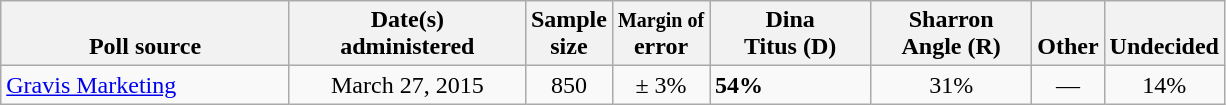<table class="wikitable">
<tr valign= bottom>
<th style="width:185px;">Poll source</th>
<th style="width:150px;">Date(s)<br>administered</th>
<th class=small>Sample<br>size</th>
<th class=small><small>Margin of</small><br>error</th>
<th style="width:100px;">Dina<br>Titus (D)</th>
<th style="width:100px;">Sharron<br>Angle (R)</th>
<th>Other</th>
<th>Undecided</th>
</tr>
<tr>
<td><a href='#'>Gravis Marketing</a></td>
<td align=center>March 27, 2015</td>
<td align=center>850</td>
<td align=center>± 3%</td>
<td><strong>54%</strong></td>
<td align=center>31%</td>
<td align=center>—</td>
<td align=center>14%</td>
</tr>
</table>
